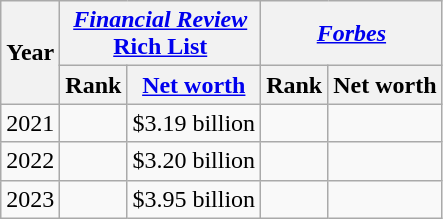<table class="wikitable">
<tr>
<th rowspan=2>Year</th>
<th colspan=2><em><a href='#'>Financial Review</a></em><br><a href='#'>Rich List</a></th>
<th colspan=2><em><a href='#'>Forbes</a></em><br></th>
</tr>
<tr>
<th>Rank</th>
<th><a href='#'>Net worth</a><br></th>
<th>Rank</th>
<th>Net worth<br></th>
</tr>
<tr>
<td>2021</td>
<td align="center"></td>
<td align="right">$3.19 billion </td>
<td align="center"></td>
<td align="right"></td>
</tr>
<tr>
<td>2022</td>
<td align="center"></td>
<td align="right">$3.20 billion </td>
<td align="center"></td>
<td align="right"></td>
</tr>
<tr>
<td>2023</td>
<td align="center"></td>
<td align="right">$3.95 billion </td>
<td align="center"></td>
<td align="right"></td>
</tr>
</table>
